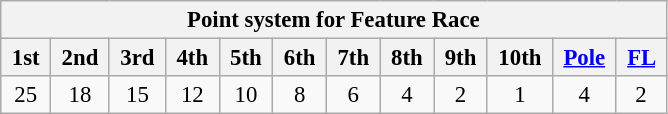<table class="wikitable" style="font-size:95%; text-align:center">
<tr>
<th colspan="12">Point system for Feature Race</th>
</tr>
<tr>
<th> 1st </th>
<th> 2nd </th>
<th> 3rd </th>
<th> 4th </th>
<th> 5th </th>
<th> 6th </th>
<th> 7th </th>
<th> 8th </th>
<th> 9th </th>
<th> 10th </th>
<th> <strong><a href='#'>Pole</a></strong> </th>
<th> <strong><a href='#'>FL</a></strong> </th>
</tr>
<tr>
<td>25</td>
<td>18</td>
<td>15</td>
<td>12</td>
<td>10</td>
<td>8</td>
<td>6</td>
<td>4</td>
<td>2</td>
<td>1</td>
<td>4</td>
<td>2</td>
</tr>
</table>
